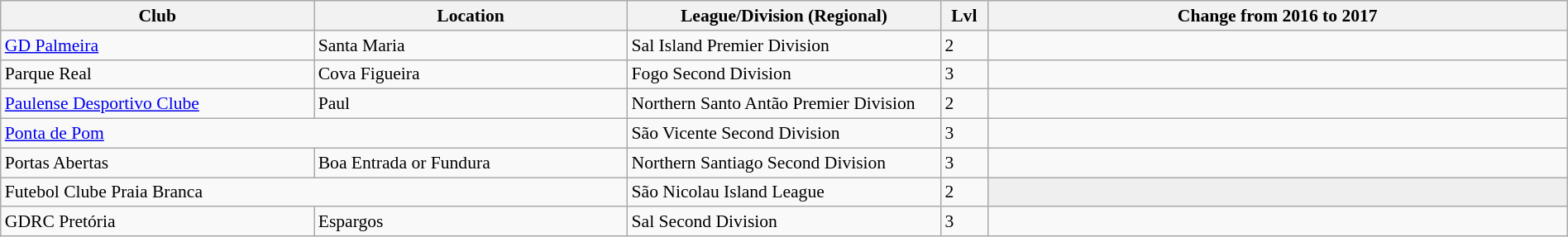<table class="wikitable sortable" width=100% style="font-size:90%">
<tr>
<th width=20%>Club</th>
<th width=20%>Location</th>
<th width=20%>League/Division (Regional)</th>
<th width=3%>Lvl</th>
<th width=37%>Change from 2016 to 2017</th>
</tr>
<tr>
<td><a href='#'>GD Palmeira</a></td>
<td>Santa Maria</td>
<td>Sal Island Premier Division</td>
<td>2</td>
<td></td>
</tr>
<tr>
<td>Parque Real</td>
<td>Cova Figueira</td>
<td>Fogo Second Division</td>
<td>3</td>
<td></td>
</tr>
<tr>
<td><a href='#'>Paulense Desportivo Clube</a></td>
<td>Paul</td>
<td>Northern Santo Antão Premier Division</td>
<td>2</td>
<td></td>
</tr>
<tr>
<td colspan="2"><a href='#'>Ponta de Pom</a></td>
<td>São Vicente Second Division</td>
<td>3</td>
<td></td>
</tr>
<tr>
<td>Portas Abertas</td>
<td>Boa Entrada or Fundura</td>
<td>Northern Santiago Second Division</td>
<td>3</td>
<td></td>
</tr>
<tr>
<td colspan="2">Futebol Clube Praia Branca</td>
<td>São Nicolau Island League</td>
<td>2</td>
<td bgcolor=#EFEFEF></td>
</tr>
<tr>
<td>GDRC Pretória</td>
<td>Espargos</td>
<td>Sal Second Division</td>
<td>3</td>
<td></td>
</tr>
</table>
